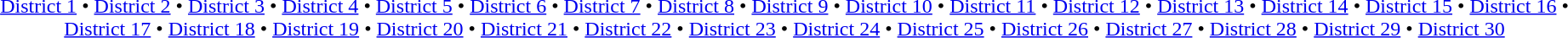<table id=toc class=toc summary=Contents>
<tr>
<td align=center><a href='#'>District 1</a> • <a href='#'>District 2</a> • <a href='#'>District 3</a> • <a href='#'>District 4</a> • <a href='#'>District 5</a> • <a href='#'>District 6</a> • <a href='#'>District 7</a> • <a href='#'>District 8</a> • <a href='#'>District 9</a> • <a href='#'>District 10</a> • <a href='#'>District 11</a> • <a href='#'>District 12</a> • <a href='#'>District 13</a> • <a href='#'>District 14</a> • <a href='#'>District 15</a> • <a href='#'>District 16</a> • <a href='#'>District 17</a> • <a href='#'>District 18</a> • <a href='#'>District 19</a> • <a href='#'>District 20</a> • <a href='#'>District 21</a> • <a href='#'>District 22</a> • <a href='#'>District 23</a> • <a href='#'>District 24</a> • <a href='#'>District 25</a> • <a href='#'>District 26</a> • <a href='#'>District 27</a> • <a href='#'>District 28</a> • <a href='#'>District 29</a> • <a href='#'>District 30</a></td>
</tr>
</table>
